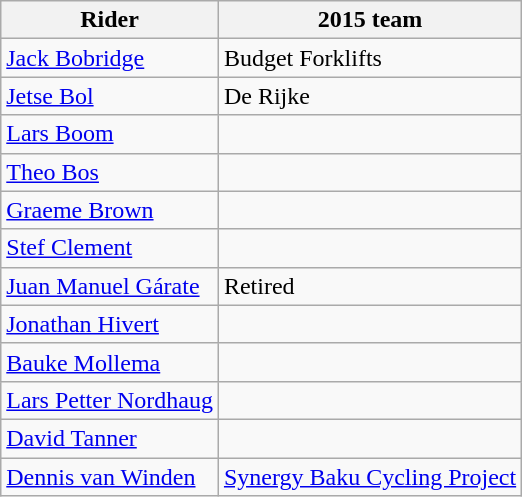<table class="wikitable">
<tr>
<th>Rider</th>
<th>2015 team</th>
</tr>
<tr>
<td><a href='#'>Jack Bobridge</a></td>
<td>Budget Forklifts</td>
</tr>
<tr>
<td><a href='#'>Jetse Bol</a></td>
<td>De Rijke</td>
</tr>
<tr>
<td><a href='#'>Lars Boom</a></td>
<td></td>
</tr>
<tr>
<td><a href='#'>Theo Bos</a></td>
<td></td>
</tr>
<tr>
<td><a href='#'>Graeme Brown</a></td>
<td></td>
</tr>
<tr>
<td><a href='#'>Stef Clement</a></td>
<td></td>
</tr>
<tr>
<td><a href='#'>Juan Manuel Gárate</a></td>
<td>Retired</td>
</tr>
<tr>
<td><a href='#'>Jonathan Hivert</a></td>
<td></td>
</tr>
<tr>
<td><a href='#'>Bauke Mollema</a></td>
<td></td>
</tr>
<tr>
<td><a href='#'>Lars Petter Nordhaug</a></td>
<td></td>
</tr>
<tr>
<td><a href='#'>David Tanner</a></td>
<td></td>
</tr>
<tr>
<td><a href='#'>Dennis van Winden</a></td>
<td><a href='#'>Synergy Baku Cycling Project</a></td>
</tr>
</table>
